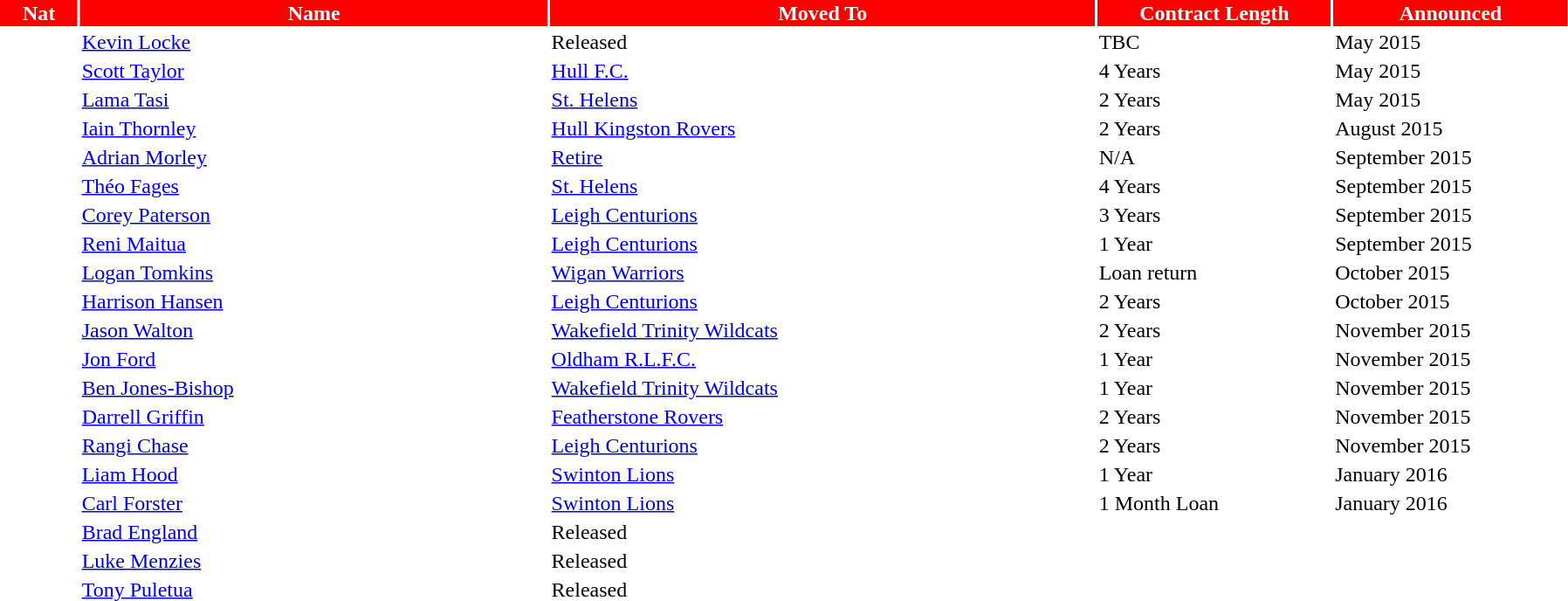<table width="95%">
<tr style="background:#FF0000; color:white;">
<th width="5%">Nat</th>
<th width="30%">Name</th>
<th width="35%">Moved To</th>
<th width="15%">Contract Length</th>
<th width="25%">Announced</th>
</tr>
<tr>
<td></td>
<td><a href='#'>Kevin Locke</a></td>
<td>Released</td>
<td>TBC</td>
<td>May 2015</td>
</tr>
<tr>
<td></td>
<td><a href='#'>Scott Taylor</a></td>
<td><a href='#'>Hull F.C.</a></td>
<td>4 Years</td>
<td>May 2015</td>
</tr>
<tr>
<td></td>
<td><a href='#'>Lama Tasi</a></td>
<td><a href='#'>St. Helens</a></td>
<td>2 Years</td>
<td>May 2015</td>
</tr>
<tr>
<td></td>
<td><a href='#'>Iain Thornley</a></td>
<td><a href='#'>Hull Kingston Rovers</a></td>
<td>2 Years</td>
<td>August 2015</td>
</tr>
<tr>
<td></td>
<td><a href='#'>Adrian Morley</a></td>
<td><a href='#'>Retire</a></td>
<td>N/A</td>
<td>September 2015</td>
</tr>
<tr>
<td></td>
<td><a href='#'>Théo Fages</a></td>
<td><a href='#'>St. Helens</a></td>
<td>4 Years</td>
<td>September 2015</td>
</tr>
<tr>
<td></td>
<td><a href='#'>Corey Paterson</a></td>
<td><a href='#'>Leigh Centurions</a></td>
<td>3 Years</td>
<td>September 2015</td>
</tr>
<tr>
<td></td>
<td><a href='#'>Reni Maitua</a></td>
<td><a href='#'>Leigh Centurions</a></td>
<td>1 Year</td>
<td>September 2015</td>
</tr>
<tr>
<td></td>
<td><a href='#'>Logan Tomkins</a></td>
<td><a href='#'>Wigan Warriors</a></td>
<td>Loan return</td>
<td>October 2015</td>
</tr>
<tr>
<td></td>
<td><a href='#'>Harrison Hansen</a></td>
<td><a href='#'>Leigh Centurions</a></td>
<td>2 Years</td>
<td>October 2015</td>
</tr>
<tr>
<td></td>
<td><a href='#'>Jason Walton</a></td>
<td><a href='#'>Wakefield Trinity Wildcats</a></td>
<td>2 Years</td>
<td>November 2015</td>
</tr>
<tr>
<td></td>
<td><a href='#'>Jon Ford</a></td>
<td><a href='#'>Oldham R.L.F.C.</a></td>
<td>1 Year</td>
<td>November 2015</td>
</tr>
<tr>
<td></td>
<td><a href='#'>Ben Jones-Bishop</a></td>
<td><a href='#'>Wakefield Trinity Wildcats</a></td>
<td>1 Year</td>
<td>November 2015</td>
</tr>
<tr>
<td></td>
<td><a href='#'>Darrell Griffin</a></td>
<td><a href='#'>Featherstone Rovers</a></td>
<td>2 Years</td>
<td>November 2015</td>
</tr>
<tr>
<td></td>
<td><a href='#'>Rangi Chase</a></td>
<td><a href='#'>Leigh Centurions</a></td>
<td>2 Years</td>
<td>November 2015</td>
</tr>
<tr>
<td></td>
<td><a href='#'>Liam Hood</a></td>
<td><a href='#'>Swinton Lions</a></td>
<td>1 Year</td>
<td>January 2016</td>
</tr>
<tr>
<td></td>
<td><a href='#'>Carl Forster</a></td>
<td><a href='#'>Swinton Lions</a></td>
<td>1 Month Loan</td>
<td>January 2016</td>
</tr>
<tr>
<td></td>
<td><a href='#'>Brad England</a></td>
<td>Released</td>
<td></td>
<td></td>
</tr>
<tr>
<td></td>
<td><a href='#'>Luke Menzies</a></td>
<td>Released</td>
<td></td>
<td></td>
</tr>
<tr>
<td></td>
<td><a href='#'>Tony Puletua</a></td>
<td>Released</td>
<td></td>
<td></td>
</tr>
</table>
